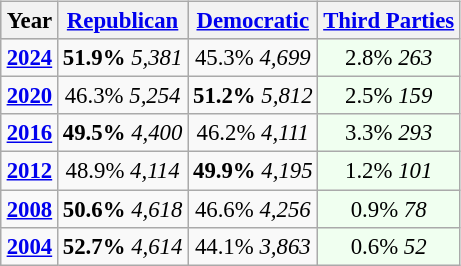<table class="wikitable" style="float:right; font-size:95%;">
<tr bgcolor=lightgrey>
<th>Year</th>
<th><a href='#'>Republican</a></th>
<th><a href='#'>Democratic</a></th>
<th><a href='#'>Third Parties</a></th>
</tr>
<tr>
<td style="text-align:center;" ><strong><a href='#'>2024</a></strong></td>
<td style="text-align:center;" ><strong>51.9%</strong> <em>5,381</em></td>
<td style="text-align:center;" >45.3% <em>4,699</em></td>
<td style="text-align:center; background:honeyDew;">2.8% <em>263</em></td>
</tr>
<tr>
<td style="text-align:center;" ><strong><a href='#'>2020</a></strong></td>
<td style="text-align:center;" >46.3% <em>5,254</em></td>
<td style="text-align:center;" ><strong>51.2%</strong> <em>5,812</em></td>
<td style="text-align:center; background:honeyDew;">2.5% <em>159</em></td>
</tr>
<tr>
<td style="text-align:center;" ><strong><a href='#'>2016</a></strong></td>
<td style="text-align:center;" ><strong>49.5%</strong> <em>4,400</em></td>
<td style="text-align:center;" >46.2% <em>4,111</em></td>
<td style="text-align:center; background:honeyDew;">3.3% <em>293</em></td>
</tr>
<tr>
<td style="text-align:center;" ><strong><a href='#'>2012</a></strong></td>
<td style="text-align:center;" >48.9% <em>4,114</em></td>
<td style="text-align:center;" ><strong>49.9%</strong> <em>4,195</em></td>
<td style="text-align:center; background:honeyDew;">1.2% <em>101</em></td>
</tr>
<tr>
<td style="text-align:center;" ><strong><a href='#'>2008</a></strong></td>
<td style="text-align:center;" ><strong>50.6%</strong> <em>4,618</em></td>
<td style="text-align:center;" >46.6% <em>4,256</em></td>
<td style="text-align:center; background:honeyDew;">0.9% <em>78</em></td>
</tr>
<tr>
<td style="text-align:center;" ><strong><a href='#'>2004</a></strong></td>
<td style="text-align:center;" ><strong>52.7%</strong> <em>4,614</em></td>
<td style="text-align:center;" >44.1% <em>3,863</em></td>
<td style="text-align:center; background:honeyDew;">0.6% <em>52</em></td>
</tr>
</table>
